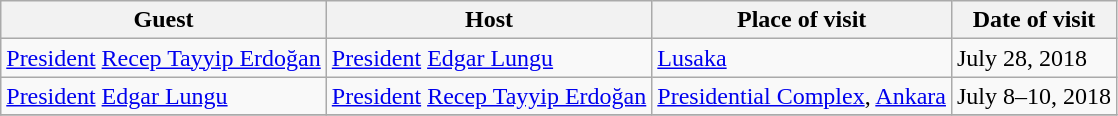<table class="wikitable" border="1">
<tr>
<th>Guest</th>
<th>Host</th>
<th>Place of visit</th>
<th>Date of visit</th>
</tr>
<tr>
<td> <a href='#'>President</a> <a href='#'>Recep Tayyip Erdoğan</a></td>
<td> <a href='#'>President</a> <a href='#'>Edgar Lungu</a></td>
<td><a href='#'>Lusaka</a></td>
<td>July 28, 2018</td>
</tr>
<tr>
<td> <a href='#'>President</a> <a href='#'>Edgar Lungu</a></td>
<td> <a href='#'>President</a> <a href='#'>Recep Tayyip Erdoğan</a></td>
<td><a href='#'>Presidential Complex</a>, <a href='#'>Ankara</a></td>
<td>July 8–10, 2018</td>
</tr>
<tr>
</tr>
</table>
